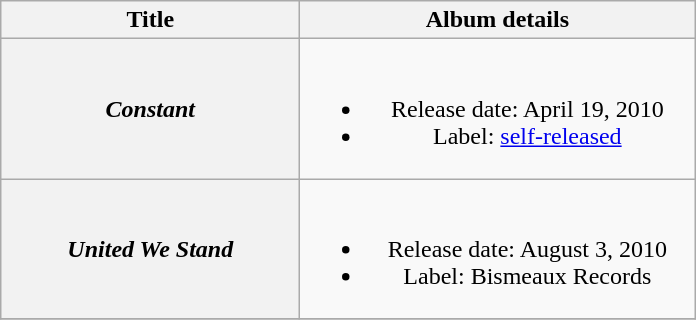<table class="wikitable plainrowheaders" style="text-align:center;">
<tr>
<th style="width:12em;">Title</th>
<th style="width:16em;">Album details</th>
</tr>
<tr>
<th scope="row"><em>Constant</em></th>
<td><br><ul><li>Release date: April 19, 2010</li><li>Label: <a href='#'>self-released</a></li></ul></td>
</tr>
<tr>
<th scope="row"><em>United We Stand</em></th>
<td><br><ul><li>Release date: August 3, 2010</li><li>Label: Bismeaux Records</li></ul></td>
</tr>
<tr>
</tr>
</table>
